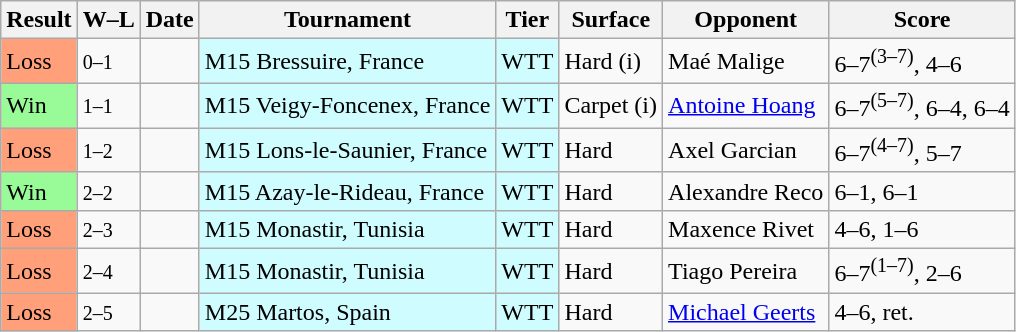<table class="sortable wikitable">
<tr>
<th>Result</th>
<th class="unsortable">W–L</th>
<th>Date</th>
<th>Tournament</th>
<th>Tier</th>
<th>Surface</th>
<th>Opponent</th>
<th class="unsortable">Score</th>
</tr>
<tr>
<td bgcolor=ffa07a>Loss</td>
<td><small>0–1</small></td>
<td></td>
<td style="background:#cffcff;">M15 Bressuire, France</td>
<td style="background:#cffcff;">WTT</td>
<td>Hard (i)</td>
<td> Maé Malige</td>
<td>6–7<sup>(3–7)</sup>, 4–6</td>
</tr>
<tr>
<td bgcolor=98fb98>Win</td>
<td><small>1–1</small></td>
<td></td>
<td style="background:#cffcff;">M15 Veigy-Foncenex, France</td>
<td style="background:#cffcff;">WTT</td>
<td>Carpet (i)</td>
<td> <a href='#'>Antoine Hoang</a></td>
<td>6–7<sup>(5–7)</sup>, 6–4, 6–4</td>
</tr>
<tr>
<td bgcolor=ffa07a>Loss</td>
<td><small>1–2</small></td>
<td></td>
<td style="background:#cffcff;">M15 Lons-le-Saunier, France</td>
<td style="background:#cffcff;">WTT</td>
<td>Hard</td>
<td> Axel Garcian</td>
<td>6–7<sup>(4–7)</sup>, 5–7</td>
</tr>
<tr>
<td bgcolor=98fb98>Win</td>
<td><small>2–2</small></td>
<td></td>
<td style="background:#cffcff;">M15 Azay-le-Rideau, France</td>
<td style="background:#cffcff;">WTT</td>
<td>Hard</td>
<td> Alexandre Reco</td>
<td>6–1, 6–1</td>
</tr>
<tr>
<td bgcolor=ffa07a>Loss</td>
<td><small>2–3</small></td>
<td></td>
<td style="background:#cffcff;">M15 Monastir, Tunisia</td>
<td style="background:#cffcff;">WTT</td>
<td>Hard</td>
<td> Maxence Rivet</td>
<td>4–6, 1–6</td>
</tr>
<tr>
<td bgcolor=ffa07a>Loss</td>
<td><small>2–4</small></td>
<td></td>
<td style="background:#cffcff;">M15 Monastir, Tunisia</td>
<td style="background:#cffcff;">WTT</td>
<td>Hard</td>
<td> Tiago Pereira</td>
<td>6–7<sup>(1–7)</sup>, 2–6</td>
</tr>
<tr>
<td bgcolor=ffa07a>Loss</td>
<td><small>2–5</small></td>
<td></td>
<td style="background:#cffcff;">M25 Martos, Spain</td>
<td style="background:#cffcff;">WTT</td>
<td>Hard</td>
<td> <a href='#'>Michael Geerts</a></td>
<td>4–6, ret.</td>
</tr>
</table>
